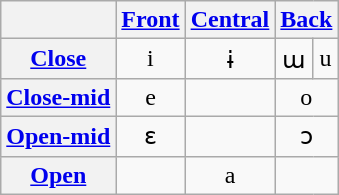<table class="wikitable" style="text-align:center">
<tr>
<th></th>
<th><a href='#'>Front</a></th>
<th><a href='#'>Central</a></th>
<th colspan="2"><a href='#'>Back</a></th>
</tr>
<tr align="center">
<th><a href='#'>Close</a></th>
<td>i</td>
<td>ɨ</td>
<td>ɯ</td>
<td>u</td>
</tr>
<tr>
<th><a href='#'>Close-mid</a></th>
<td>e</td>
<td></td>
<td colspan="2">o</td>
</tr>
<tr>
<th><a href='#'>Open-mid</a></th>
<td>ɛ</td>
<td></td>
<td colspan="2">ɔ</td>
</tr>
<tr align="center">
<th><a href='#'>Open</a></th>
<td></td>
<td>a</td>
<td colspan="2"></td>
</tr>
</table>
